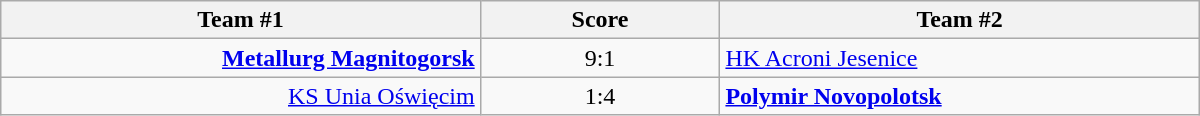<table class="wikitable" style="text-align: center;">
<tr>
<th width=22%>Team #1</th>
<th width=11%>Score</th>
<th width=22%>Team #2</th>
</tr>
<tr>
<td style="text-align: right;"><strong><a href='#'>Metallurg Magnitogorsk</a></strong> </td>
<td>9:1</td>
<td style="text-align: left;"> <a href='#'>HK Acroni Jesenice</a></td>
</tr>
<tr>
<td style="text-align: right;"><a href='#'>KS Unia Oświęcim</a> </td>
<td>1:4</td>
<td style="text-align: left;"> <strong><a href='#'>Polymir Novopolotsk</a></strong></td>
</tr>
</table>
